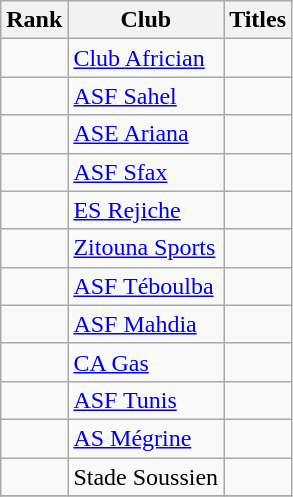<table class="wikitable">
<tr>
<th>Rank</th>
<th>Club</th>
<th>Titles</th>
</tr>
<tr>
<td></td>
<td><a href='#'>Club Africian</a>  </td>
<td></td>
</tr>
<tr>
<td></td>
<td><a href='#'>ASF Sahel</a> </td>
<td></td>
</tr>
<tr>
<td></td>
<td><a href='#'>ASE Ariana</a></td>
<td></td>
</tr>
<tr>
<td></td>
<td><a href='#'>ASF Sfax</a></td>
<td></td>
</tr>
<tr>
<td></td>
<td><a href='#'>ES Rejiche</a></td>
<td></td>
</tr>
<tr>
<td></td>
<td><a href='#'>Zitouna Sports</a></td>
<td></td>
</tr>
<tr>
<td></td>
<td><a href='#'>ASF Téboulba</a></td>
<td></td>
</tr>
<tr>
<td></td>
<td><a href='#'>ASF Mahdia</a></td>
<td></td>
</tr>
<tr>
<td></td>
<td><a href='#'>CA Gas</a></td>
<td></td>
</tr>
<tr>
<td></td>
<td><a href='#'>ASF Tunis</a></td>
<td></td>
</tr>
<tr>
<td></td>
<td><a href='#'>AS Mégrine</a></td>
<td></td>
</tr>
<tr>
<td></td>
<td>Stade Soussien</td>
<td></td>
</tr>
<tr>
</tr>
</table>
